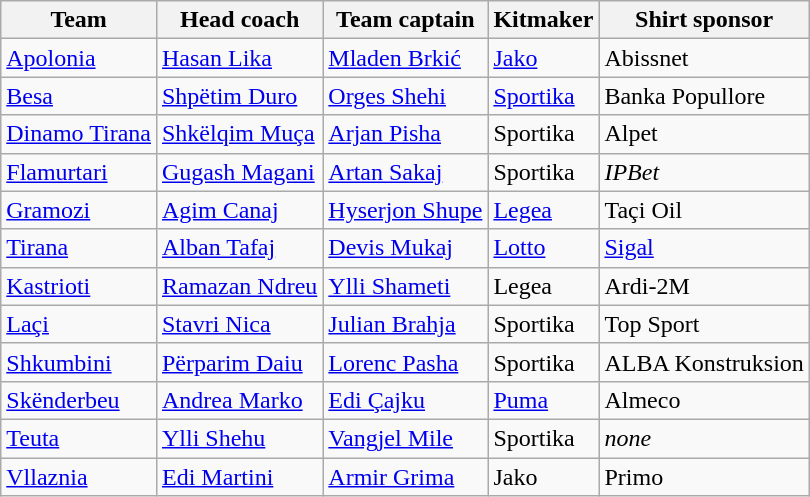<table class="wikitable sortable">
<tr>
<th>Team</th>
<th>Head coach</th>
<th>Team captain</th>
<th>Kitmaker</th>
<th>Shirt sponsor</th>
</tr>
<tr>
<td><a href='#'>Apolonia</a></td>
<td> <a href='#'>Hasan Lika</a></td>
<td> <a href='#'>Mladen Brkić</a></td>
<td><a href='#'>Jako</a></td>
<td>Abissnet</td>
</tr>
<tr>
<td><a href='#'>Besa</a></td>
<td> <a href='#'>Shpëtim Duro</a></td>
<td> <a href='#'>Orges Shehi</a></td>
<td><a href='#'>Sportika</a></td>
<td>Banka Popullore</td>
</tr>
<tr>
<td><a href='#'>Dinamo Tirana</a></td>
<td> <a href='#'>Shkëlqim Muça</a></td>
<td> <a href='#'>Arjan Pisha</a></td>
<td>Sportika</td>
<td>Alpet</td>
</tr>
<tr>
<td><a href='#'>Flamurtari</a></td>
<td> <a href='#'>Gugash Magani</a></td>
<td> <a href='#'>Artan Sakaj</a></td>
<td>Sportika</td>
<td><em>IPBet</em></td>
</tr>
<tr>
<td><a href='#'>Gramozi</a></td>
<td> <a href='#'>Agim Canaj</a></td>
<td> <a href='#'>Hyserjon Shupe</a></td>
<td><a href='#'>Legea</a></td>
<td>Taçi Oil</td>
</tr>
<tr>
<td><a href='#'>Tirana</a></td>
<td> <a href='#'>Alban Tafaj</a></td>
<td> <a href='#'>Devis Mukaj</a></td>
<td><a href='#'>Lotto</a></td>
<td><a href='#'>Sigal</a></td>
</tr>
<tr>
<td><a href='#'>Kastrioti</a></td>
<td> <a href='#'>Ramazan Ndreu</a></td>
<td> <a href='#'>Ylli Shameti</a></td>
<td>Legea</td>
<td>Ardi-2M</td>
</tr>
<tr>
<td><a href='#'>Laçi</a></td>
<td> <a href='#'>Stavri Nica</a></td>
<td> <a href='#'>Julian Brahja</a></td>
<td>Sportika</td>
<td>Top Sport</td>
</tr>
<tr>
<td><a href='#'>Shkumbini</a></td>
<td> <a href='#'>Përparim Daiu</a></td>
<td> <a href='#'>Lorenc Pasha</a></td>
<td>Sportika</td>
<td>ALBA Konstruksion</td>
</tr>
<tr>
<td><a href='#'>Skënderbeu</a></td>
<td> <a href='#'>Andrea Marko</a></td>
<td> <a href='#'>Edi Çajku</a></td>
<td><a href='#'>Puma</a></td>
<td>Almeco</td>
</tr>
<tr>
<td><a href='#'>Teuta</a></td>
<td> <a href='#'>Ylli Shehu</a></td>
<td> <a href='#'>Vangjel Mile</a></td>
<td>Sportika</td>
<td><em>none</em></td>
</tr>
<tr>
<td><a href='#'>Vllaznia</a></td>
<td> <a href='#'>Edi Martini</a></td>
<td> <a href='#'>Armir Grima</a></td>
<td>Jako</td>
<td>Primo</td>
</tr>
</table>
